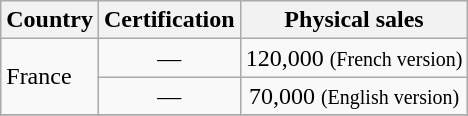<table class="wikitable">
<tr>
<th>Country</th>
<th>Certification</th>
<th>Physical sales</th>
</tr>
<tr>
<td rowspan="2">France</td>
<td align="center">—</td>
<td align="center">120,000 <small>(French version)</small></td>
</tr>
<tr>
<td align="center">—</td>
<td align="center">70,000 <small>(English version)</small></td>
</tr>
<tr>
</tr>
</table>
